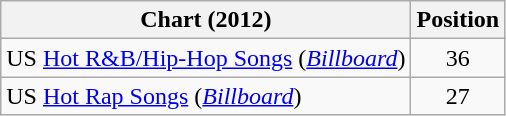<table class="wikitable">
<tr>
<th scope="col">Chart (2012)</th>
<th scope="col">Position</th>
</tr>
<tr>
<td>US <a href='#'>Hot R&B/Hip-Hop Songs</a> (<em><a href='#'>Billboard</a></em>)</td>
<td style="text-align:center;">36</td>
</tr>
<tr>
<td>US <a href='#'>Hot Rap Songs</a> (<em><a href='#'>Billboard</a></em>)</td>
<td style="text-align:center;">27</td>
</tr>
</table>
